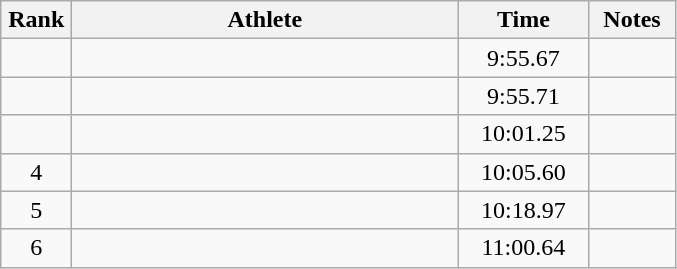<table class="wikitable" style="text-align:center">
<tr>
<th width=40>Rank</th>
<th width=250>Athlete</th>
<th width=80>Time</th>
<th width=50>Notes</th>
</tr>
<tr>
<td></td>
<td align=left></td>
<td>9:55.67</td>
<td></td>
</tr>
<tr>
<td></td>
<td align=left></td>
<td>9:55.71</td>
<td></td>
</tr>
<tr>
<td></td>
<td align=left></td>
<td>10:01.25</td>
<td></td>
</tr>
<tr>
<td>4</td>
<td align=left></td>
<td>10:05.60</td>
<td></td>
</tr>
<tr>
<td>5</td>
<td align=left></td>
<td>10:18.97</td>
<td></td>
</tr>
<tr>
<td>6</td>
<td align=left></td>
<td>11:00.64</td>
<td></td>
</tr>
</table>
